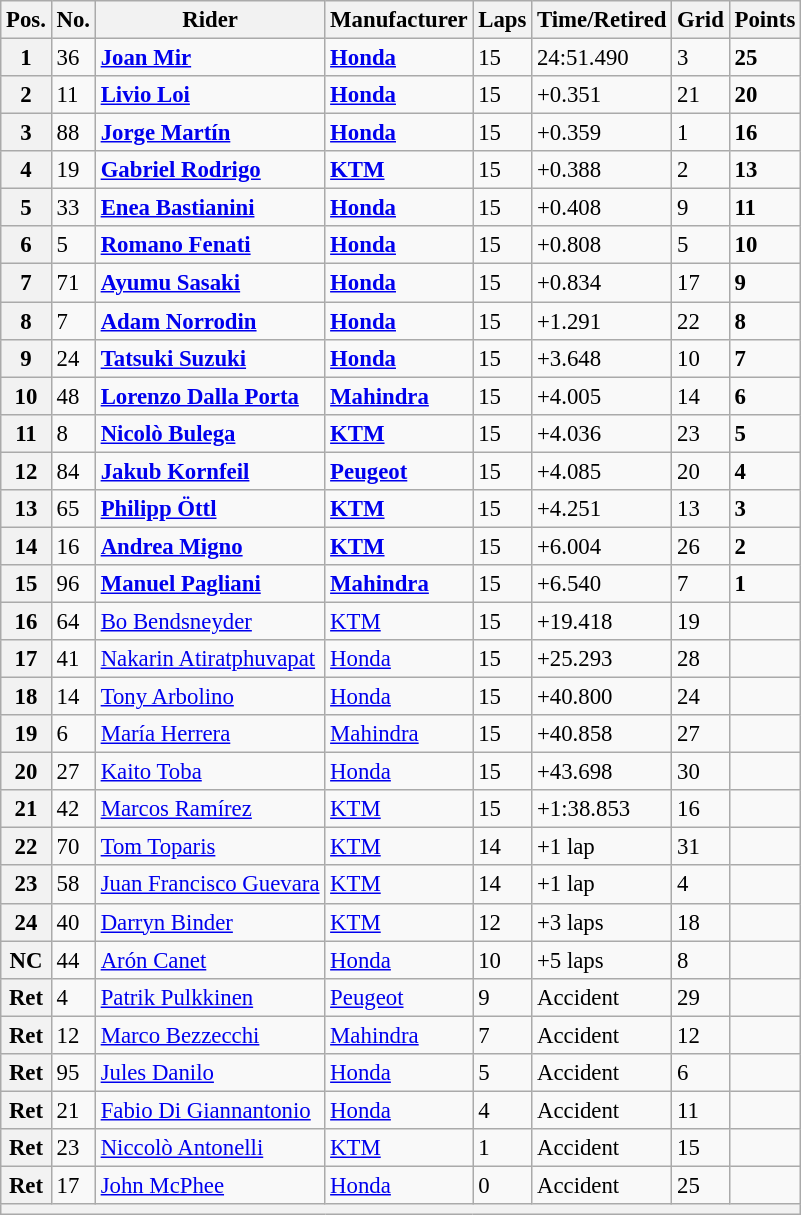<table class="wikitable" style="font-size: 95%;">
<tr>
<th>Pos.</th>
<th>No.</th>
<th>Rider</th>
<th>Manufacturer</th>
<th>Laps</th>
<th>Time/Retired</th>
<th>Grid</th>
<th>Points</th>
</tr>
<tr>
<th>1</th>
<td>36</td>
<td> <strong><a href='#'>Joan Mir</a></strong></td>
<td><strong><a href='#'>Honda</a></strong></td>
<td>15</td>
<td>24:51.490</td>
<td>3</td>
<td><strong>25</strong></td>
</tr>
<tr>
<th>2</th>
<td>11</td>
<td> <strong><a href='#'>Livio Loi</a></strong></td>
<td><strong><a href='#'>Honda</a></strong></td>
<td>15</td>
<td>+0.351</td>
<td>21</td>
<td><strong>20</strong></td>
</tr>
<tr>
<th>3</th>
<td>88</td>
<td> <strong><a href='#'>Jorge Martín</a></strong></td>
<td><strong> <a href='#'>Honda</a></strong></td>
<td>15</td>
<td>+0.359</td>
<td>1</td>
<td><strong>16</strong></td>
</tr>
<tr>
<th>4</th>
<td>19</td>
<td> <strong><a href='#'>Gabriel Rodrigo</a></strong></td>
<td><strong><a href='#'>KTM</a></strong></td>
<td>15</td>
<td>+0.388</td>
<td>2</td>
<td><strong>13</strong></td>
</tr>
<tr>
<th>5</th>
<td>33</td>
<td> <strong><a href='#'>Enea Bastianini</a></strong></td>
<td><strong><a href='#'>Honda</a></strong></td>
<td>15</td>
<td>+0.408</td>
<td>9</td>
<td><strong>11</strong></td>
</tr>
<tr>
<th>6</th>
<td>5</td>
<td> <strong><a href='#'>Romano Fenati</a></strong></td>
<td><strong><a href='#'>Honda</a></strong></td>
<td>15</td>
<td>+0.808</td>
<td>5</td>
<td><strong>10</strong></td>
</tr>
<tr>
<th>7</th>
<td>71</td>
<td> <strong><a href='#'>Ayumu Sasaki</a></strong></td>
<td><strong><a href='#'>Honda</a></strong></td>
<td>15</td>
<td>+0.834</td>
<td>17</td>
<td><strong>9</strong></td>
</tr>
<tr>
<th>8</th>
<td>7</td>
<td> <strong><a href='#'>Adam Norrodin</a></strong></td>
<td><strong><a href='#'>Honda</a></strong></td>
<td>15</td>
<td>+1.291</td>
<td>22</td>
<td><strong>8</strong></td>
</tr>
<tr>
<th>9</th>
<td>24</td>
<td> <strong><a href='#'>Tatsuki Suzuki</a></strong></td>
<td><strong><a href='#'>Honda</a></strong></td>
<td>15</td>
<td>+3.648</td>
<td>10</td>
<td><strong>7</strong></td>
</tr>
<tr>
<th>10</th>
<td>48</td>
<td> <strong><a href='#'>Lorenzo Dalla Porta</a></strong></td>
<td><strong><a href='#'>Mahindra</a></strong></td>
<td>15</td>
<td>+4.005</td>
<td>14</td>
<td><strong>6</strong></td>
</tr>
<tr>
<th>11</th>
<td>8</td>
<td> <strong><a href='#'>Nicolò Bulega</a></strong></td>
<td><strong><a href='#'>KTM</a></strong></td>
<td>15</td>
<td>+4.036</td>
<td>23</td>
<td><strong>5</strong></td>
</tr>
<tr>
<th>12</th>
<td>84</td>
<td> <strong><a href='#'>Jakub Kornfeil</a></strong></td>
<td><strong><a href='#'>Peugeot</a></strong></td>
<td>15</td>
<td>+4.085</td>
<td>20</td>
<td><strong>4</strong></td>
</tr>
<tr>
<th>13</th>
<td>65</td>
<td> <strong><a href='#'>Philipp Öttl</a></strong></td>
<td><strong><a href='#'>KTM</a></strong></td>
<td>15</td>
<td>+4.251</td>
<td>13</td>
<td><strong>3</strong></td>
</tr>
<tr>
<th>14</th>
<td>16</td>
<td> <strong><a href='#'>Andrea Migno</a></strong></td>
<td><strong><a href='#'>KTM</a></strong></td>
<td>15</td>
<td>+6.004</td>
<td>26</td>
<td><strong>2</strong></td>
</tr>
<tr>
<th>15</th>
<td>96</td>
<td> <strong><a href='#'>Manuel Pagliani</a></strong></td>
<td><strong><a href='#'>Mahindra</a></strong></td>
<td>15</td>
<td>+6.540</td>
<td>7</td>
<td><strong>1</strong></td>
</tr>
<tr>
<th>16</th>
<td>64</td>
<td> <a href='#'>Bo Bendsneyder</a></td>
<td><a href='#'>KTM</a></td>
<td>15</td>
<td>+19.418</td>
<td>19</td>
<td></td>
</tr>
<tr>
<th>17</th>
<td>41</td>
<td> <a href='#'>Nakarin Atiratphuvapat</a></td>
<td><a href='#'>Honda</a></td>
<td>15</td>
<td>+25.293</td>
<td>28</td>
<td></td>
</tr>
<tr>
<th>18</th>
<td>14</td>
<td> <a href='#'>Tony Arbolino</a></td>
<td><a href='#'>Honda</a></td>
<td>15</td>
<td>+40.800</td>
<td>24</td>
<td></td>
</tr>
<tr>
<th>19</th>
<td>6</td>
<td> <a href='#'>María Herrera</a></td>
<td><a href='#'>Mahindra</a></td>
<td>15</td>
<td>+40.858</td>
<td>27</td>
<td></td>
</tr>
<tr>
<th>20</th>
<td>27</td>
<td> <a href='#'>Kaito Toba</a></td>
<td><a href='#'>Honda</a></td>
<td>15</td>
<td>+43.698</td>
<td>30</td>
<td></td>
</tr>
<tr>
<th>21</th>
<td>42</td>
<td> <a href='#'>Marcos Ramírez</a></td>
<td><a href='#'>KTM</a></td>
<td>15</td>
<td>+1:38.853</td>
<td>16</td>
<td></td>
</tr>
<tr>
<th>22</th>
<td>70</td>
<td> <a href='#'>Tom Toparis</a></td>
<td><a href='#'>KTM</a></td>
<td>14</td>
<td>+1 lap</td>
<td>31</td>
<td></td>
</tr>
<tr>
<th>23</th>
<td>58</td>
<td> <a href='#'>Juan Francisco Guevara</a></td>
<td><a href='#'>KTM</a></td>
<td>14</td>
<td>+1 lap</td>
<td>4</td>
<td></td>
</tr>
<tr>
<th>24</th>
<td>40</td>
<td> <a href='#'>Darryn Binder</a></td>
<td><a href='#'>KTM</a></td>
<td>12</td>
<td>+3 laps</td>
<td>18</td>
<td></td>
</tr>
<tr>
<th>NC</th>
<td>44</td>
<td> <a href='#'>Arón Canet</a></td>
<td><a href='#'>Honda</a></td>
<td>10</td>
<td>+5 laps</td>
<td>8</td>
<td></td>
</tr>
<tr>
<th>Ret</th>
<td>4</td>
<td> <a href='#'>Patrik Pulkkinen</a></td>
<td><a href='#'>Peugeot</a></td>
<td>9</td>
<td>Accident</td>
<td>29</td>
<td></td>
</tr>
<tr>
<th>Ret</th>
<td>12</td>
<td> <a href='#'>Marco Bezzecchi</a></td>
<td><a href='#'>Mahindra</a></td>
<td>7</td>
<td>Accident</td>
<td>12</td>
<td></td>
</tr>
<tr>
<th>Ret</th>
<td>95</td>
<td> <a href='#'>Jules Danilo</a></td>
<td><a href='#'>Honda</a></td>
<td>5</td>
<td>Accident</td>
<td>6</td>
<td></td>
</tr>
<tr>
<th>Ret</th>
<td>21</td>
<td> <a href='#'>Fabio Di Giannantonio</a></td>
<td><a href='#'>Honda</a></td>
<td>4</td>
<td>Accident</td>
<td>11</td>
<td></td>
</tr>
<tr>
<th>Ret</th>
<td>23</td>
<td> <a href='#'>Niccolò Antonelli</a></td>
<td><a href='#'>KTM</a></td>
<td>1</td>
<td>Accident</td>
<td>15</td>
<td></td>
</tr>
<tr>
<th>Ret</th>
<td>17</td>
<td> <a href='#'>John McPhee</a></td>
<td><a href='#'>Honda</a></td>
<td>0</td>
<td>Accident</td>
<td>25</td>
<td></td>
</tr>
<tr>
<th colspan=8></th>
</tr>
</table>
